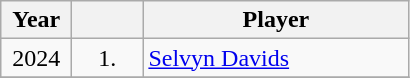<table class="wikitable">
<tr>
<th width=40>Year</th>
<th width=40></th>
<th width=170>Player</th>
</tr>
<tr>
<td align=center>2024</td>
<td align=center>1.</td>
<td><a href='#'>Selvyn Davids</a></td>
</tr>
<tr>
</tr>
</table>
